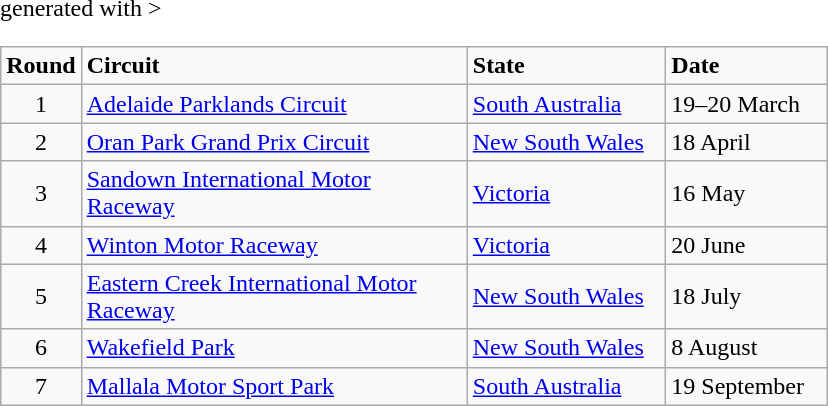<table class="wikitable" <hiddentext>generated with >
<tr style="font-weight:bold">
<td width="36" height="13" align="center">Round</td>
<td width="250">Circuit</td>
<td width="125">State</td>
<td width="100">Date</td>
</tr>
<tr>
<td height="13" align="center">1</td>
<td><a href='#'>Adelaide Parklands Circuit</a></td>
<td><a href='#'>South Australia</a></td>
<td>19–20 March</td>
</tr>
<tr>
<td height="13" align="center">2</td>
<td><a href='#'>Oran Park Grand Prix Circuit</a></td>
<td><a href='#'>New South Wales</a></td>
<td>18 April</td>
</tr>
<tr>
<td height="13" align="center">3</td>
<td><a href='#'>Sandown International Motor Raceway</a></td>
<td><a href='#'>Victoria</a></td>
<td>16 May</td>
</tr>
<tr>
<td height="13" align="center">4</td>
<td><a href='#'>Winton Motor Raceway</a></td>
<td><a href='#'>Victoria</a></td>
<td>20 June</td>
</tr>
<tr>
<td height="13" align="center">5</td>
<td><a href='#'>Eastern Creek International Motor Raceway</a></td>
<td><a href='#'>New South Wales</a></td>
<td>18 July</td>
</tr>
<tr>
<td height="13" align="center">6</td>
<td><a href='#'>Wakefield Park</a></td>
<td><a href='#'>New South Wales</a></td>
<td>8 August</td>
</tr>
<tr>
<td height="13" align="center">7</td>
<td><a href='#'>Mallala Motor Sport Park</a></td>
<td><a href='#'>South Australia</a></td>
<td>19 September</td>
</tr>
</table>
